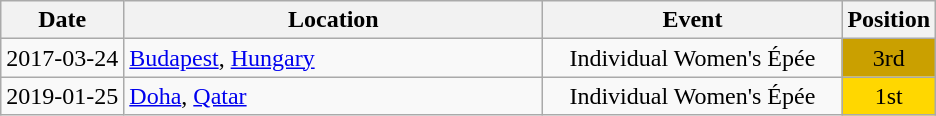<table class="wikitable" style="text-align:center;">
<tr>
<th>Date</th>
<th style="width:17em">Location</th>
<th style="width:12em">Event</th>
<th>Position</th>
</tr>
<tr>
<td>2017-03-24</td>
<td rowspan="1" align="left"> <a href='#'>Budapest</a>, <a href='#'>Hungary</a></td>
<td>Individual Women's Épée</td>
<td bgcolor="caramel">3rd</td>
</tr>
<tr>
<td>2019-01-25</td>
<td rowspan="1" align="left"> <a href='#'>Doha</a>, <a href='#'>Qatar</a></td>
<td>Individual Women's Épée</td>
<td bgcolor="gold">1st</td>
</tr>
</table>
